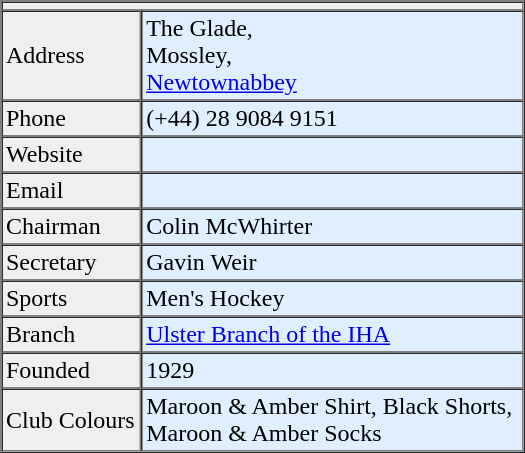<table border="1" cellpadding="2" cellspacing="0" align="right" width="350px">
<tr ---->
<td bgcolor="#efefef" align="center" colspan="2"></td>
</tr>
<tr ---->
<td bgcolor="#efefef">Address</td>
<td bgcolor="#dfefff">The Glade,<br>Mossley,<br><a href='#'>Newtownabbey</a></td>
</tr>
<tr ---->
<td bgcolor="#efefef">Phone</td>
<td bgcolor="#dfefff">(+44) 28 9084 9151</td>
</tr>
<tr ---->
<td bgcolor="#efefef">Website</td>
<td bgcolor="#dfefff"></td>
</tr>
<tr ---->
<td bgcolor="#efefef">Email</td>
<td bgcolor="#dfefff"></td>
</tr>
<tr ---->
<td bgcolor="#efefef">Chairman</td>
<td bgcolor="#dfefff">Colin McWhirter</td>
</tr>
<tr ---->
<td bgcolor="#efefef">Secretary</td>
<td bgcolor="#dfefff">Gavin Weir</td>
</tr>
<tr ---->
<td bgcolor="#efefef">Sports</td>
<td bgcolor="#dfefff">Men's Hockey</td>
</tr>
<tr ---->
<td bgcolor="#efefef">Branch</td>
<td bgcolor="#dfefff"><a href='#'>Ulster Branch of the IHA</a></td>
</tr>
<tr ---->
<td bgcolor="#efefef">Founded</td>
<td bgcolor="#dfefff">1929</td>
</tr>
<tr ---->
<td bgcolor="#efefef">Club Colours</td>
<td bgcolor="#dfefff">Maroon & Amber Shirt, Black Shorts,<br> Maroon & Amber Socks</td>
</tr>
</table>
